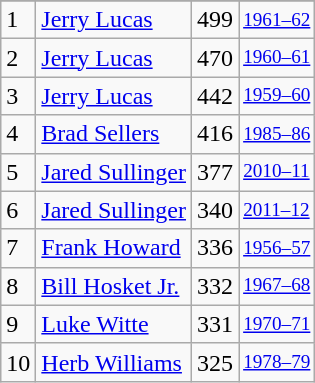<table class="wikitable">
<tr>
</tr>
<tr>
<td>1</td>
<td><a href='#'>Jerry Lucas</a></td>
<td>499</td>
<td style="font-size:80%;"><a href='#'>1961–62</a></td>
</tr>
<tr>
<td>2</td>
<td><a href='#'>Jerry Lucas</a></td>
<td>470</td>
<td style="font-size:80%;"><a href='#'>1960–61</a></td>
</tr>
<tr>
<td>3</td>
<td><a href='#'>Jerry Lucas</a></td>
<td>442</td>
<td style="font-size:80%;"><a href='#'>1959–60</a></td>
</tr>
<tr>
<td>4</td>
<td><a href='#'>Brad Sellers</a></td>
<td>416</td>
<td style="font-size:80%;"><a href='#'>1985–86</a></td>
</tr>
<tr>
<td>5</td>
<td><a href='#'>Jared Sullinger</a></td>
<td>377</td>
<td style="font-size:80%;"><a href='#'>2010–11</a></td>
</tr>
<tr>
<td>6</td>
<td><a href='#'>Jared Sullinger</a></td>
<td>340</td>
<td style="font-size:80%;"><a href='#'>2011–12</a></td>
</tr>
<tr>
<td>7</td>
<td><a href='#'>Frank Howard</a></td>
<td>336</td>
<td style="font-size:80%;"><a href='#'>1956–57</a></td>
</tr>
<tr>
<td>8</td>
<td><a href='#'>Bill Hosket Jr.</a></td>
<td>332</td>
<td style="font-size:80%;"><a href='#'>1967–68</a></td>
</tr>
<tr>
<td>9</td>
<td><a href='#'>Luke Witte</a></td>
<td>331</td>
<td style="font-size:80%;"><a href='#'>1970–71</a></td>
</tr>
<tr>
<td>10</td>
<td><a href='#'>Herb Williams</a></td>
<td>325</td>
<td style="font-size:80%;"><a href='#'>1978–79</a></td>
</tr>
</table>
